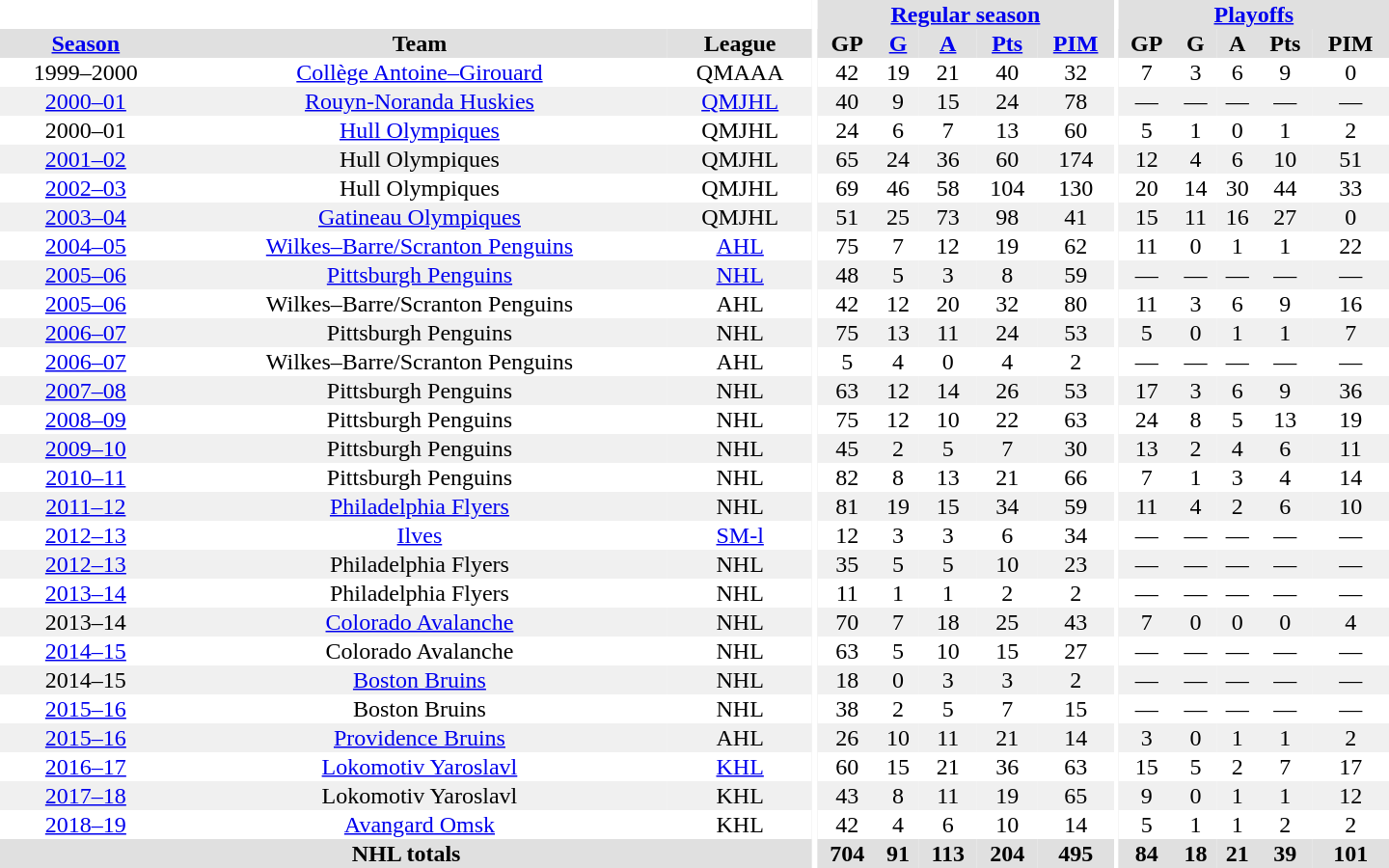<table border="0" cellpadding="1" cellspacing="0" style="text-align:center; width:60em">
<tr bgcolor="#e0e0e0">
<th colspan="3"  bgcolor="#ffffff"></th>
<th rowspan="99" bgcolor="#ffffff"></th>
<th colspan="5"><a href='#'>Regular season</a></th>
<th rowspan="99" bgcolor="#ffffff"></th>
<th colspan="5"><a href='#'>Playoffs</a></th>
</tr>
<tr bgcolor="#e0e0e0">
<th><a href='#'>Season</a></th>
<th>Team</th>
<th>League</th>
<th>GP</th>
<th><a href='#'>G</a></th>
<th><a href='#'>A</a></th>
<th><a href='#'>Pts</a></th>
<th><a href='#'>PIM</a></th>
<th>GP</th>
<th>G</th>
<th>A</th>
<th>Pts</th>
<th>PIM</th>
</tr>
<tr>
<td>1999–2000</td>
<td><a href='#'>Collège Antoine–Girouard</a></td>
<td>QMAAA</td>
<td>42</td>
<td>19</td>
<td>21</td>
<td>40</td>
<td>32</td>
<td>7</td>
<td>3</td>
<td>6</td>
<td>9</td>
<td>0</td>
</tr>
<tr bgcolor="#f0f0f0">
<td><a href='#'>2000–01</a></td>
<td><a href='#'>Rouyn-Noranda Huskies</a></td>
<td><a href='#'>QMJHL</a></td>
<td>40</td>
<td>9</td>
<td>15</td>
<td>24</td>
<td>78</td>
<td>—</td>
<td>—</td>
<td>—</td>
<td>—</td>
<td>—</td>
</tr>
<tr>
<td>2000–01</td>
<td><a href='#'>Hull Olympiques</a></td>
<td>QMJHL</td>
<td>24</td>
<td>6</td>
<td>7</td>
<td>13</td>
<td>60</td>
<td>5</td>
<td>1</td>
<td>0</td>
<td>1</td>
<td>2</td>
</tr>
<tr bgcolor="#f0f0f0">
<td><a href='#'>2001–02</a></td>
<td>Hull Olympiques</td>
<td>QMJHL</td>
<td>65</td>
<td>24</td>
<td>36</td>
<td>60</td>
<td>174</td>
<td>12</td>
<td>4</td>
<td>6</td>
<td>10</td>
<td>51</td>
</tr>
<tr>
<td><a href='#'>2002–03</a></td>
<td>Hull Olympiques</td>
<td>QMJHL</td>
<td>69</td>
<td>46</td>
<td>58</td>
<td>104</td>
<td>130</td>
<td>20</td>
<td>14</td>
<td>30</td>
<td>44</td>
<td>33</td>
</tr>
<tr bgcolor="#f0f0f0">
<td><a href='#'>2003–04</a></td>
<td><a href='#'>Gatineau Olympiques</a></td>
<td>QMJHL</td>
<td>51</td>
<td>25</td>
<td>73</td>
<td>98</td>
<td>41</td>
<td>15</td>
<td>11</td>
<td>16</td>
<td>27</td>
<td>0</td>
</tr>
<tr>
<td><a href='#'>2004–05</a></td>
<td><a href='#'>Wilkes–Barre/Scranton Penguins</a></td>
<td><a href='#'>AHL</a></td>
<td>75</td>
<td>7</td>
<td>12</td>
<td>19</td>
<td>62</td>
<td>11</td>
<td>0</td>
<td>1</td>
<td>1</td>
<td>22</td>
</tr>
<tr bgcolor="#f0f0f0">
<td><a href='#'>2005–06</a></td>
<td><a href='#'>Pittsburgh Penguins</a></td>
<td><a href='#'>NHL</a></td>
<td>48</td>
<td>5</td>
<td>3</td>
<td>8</td>
<td>59</td>
<td>—</td>
<td>—</td>
<td>—</td>
<td>—</td>
<td>—</td>
</tr>
<tr>
<td><a href='#'>2005–06</a></td>
<td>Wilkes–Barre/Scranton Penguins</td>
<td>AHL</td>
<td>42</td>
<td>12</td>
<td>20</td>
<td>32</td>
<td>80</td>
<td>11</td>
<td>3</td>
<td>6</td>
<td>9</td>
<td>16</td>
</tr>
<tr bgcolor="#f0f0f0">
<td><a href='#'>2006–07</a></td>
<td>Pittsburgh Penguins</td>
<td>NHL</td>
<td>75</td>
<td>13</td>
<td>11</td>
<td>24</td>
<td>53</td>
<td>5</td>
<td>0</td>
<td>1</td>
<td>1</td>
<td>7</td>
</tr>
<tr>
<td><a href='#'>2006–07</a></td>
<td>Wilkes–Barre/Scranton Penguins</td>
<td>AHL</td>
<td>5</td>
<td>4</td>
<td>0</td>
<td>4</td>
<td>2</td>
<td>—</td>
<td>—</td>
<td>—</td>
<td>—</td>
<td>—</td>
</tr>
<tr bgcolor="#f0f0f0">
<td><a href='#'>2007–08</a></td>
<td>Pittsburgh Penguins</td>
<td>NHL</td>
<td>63</td>
<td>12</td>
<td>14</td>
<td>26</td>
<td>53</td>
<td>17</td>
<td>3</td>
<td>6</td>
<td>9</td>
<td>36</td>
</tr>
<tr>
<td><a href='#'>2008–09</a></td>
<td>Pittsburgh Penguins</td>
<td>NHL</td>
<td>75</td>
<td>12</td>
<td>10</td>
<td>22</td>
<td>63</td>
<td>24</td>
<td>8</td>
<td>5</td>
<td>13</td>
<td>19</td>
</tr>
<tr bgcolor="#f0f0f0">
<td><a href='#'>2009–10</a></td>
<td>Pittsburgh Penguins</td>
<td>NHL</td>
<td>45</td>
<td>2</td>
<td>5</td>
<td>7</td>
<td>30</td>
<td>13</td>
<td>2</td>
<td>4</td>
<td>6</td>
<td>11</td>
</tr>
<tr>
<td><a href='#'>2010–11</a></td>
<td>Pittsburgh Penguins</td>
<td>NHL</td>
<td>82</td>
<td>8</td>
<td>13</td>
<td>21</td>
<td>66</td>
<td>7</td>
<td>1</td>
<td>3</td>
<td>4</td>
<td>14</td>
</tr>
<tr bgcolor="#f0f0f0">
<td><a href='#'>2011–12</a></td>
<td><a href='#'>Philadelphia Flyers</a></td>
<td>NHL</td>
<td>81</td>
<td>19</td>
<td>15</td>
<td>34</td>
<td>59</td>
<td>11</td>
<td>4</td>
<td>2</td>
<td>6</td>
<td>10</td>
</tr>
<tr>
<td><a href='#'>2012–13</a></td>
<td><a href='#'>Ilves</a></td>
<td><a href='#'>SM-l</a></td>
<td>12</td>
<td>3</td>
<td>3</td>
<td>6</td>
<td>34</td>
<td>—</td>
<td>—</td>
<td>—</td>
<td>—</td>
<td>—</td>
</tr>
<tr bgcolor="#f0f0f0">
<td><a href='#'>2012–13</a></td>
<td>Philadelphia Flyers</td>
<td>NHL</td>
<td>35</td>
<td>5</td>
<td>5</td>
<td>10</td>
<td>23</td>
<td>—</td>
<td>—</td>
<td>—</td>
<td>—</td>
<td>—</td>
</tr>
<tr>
<td><a href='#'>2013–14</a></td>
<td>Philadelphia Flyers</td>
<td>NHL</td>
<td>11</td>
<td>1</td>
<td>1</td>
<td>2</td>
<td>2</td>
<td>—</td>
<td>—</td>
<td>—</td>
<td>—</td>
<td>—</td>
</tr>
<tr bgcolor="#f0f0f0">
<td>2013–14</td>
<td><a href='#'>Colorado Avalanche</a></td>
<td>NHL</td>
<td>70</td>
<td>7</td>
<td>18</td>
<td>25</td>
<td>43</td>
<td>7</td>
<td>0</td>
<td>0</td>
<td>0</td>
<td>4</td>
</tr>
<tr>
<td><a href='#'>2014–15</a></td>
<td>Colorado Avalanche</td>
<td>NHL</td>
<td>63</td>
<td>5</td>
<td>10</td>
<td>15</td>
<td>27</td>
<td>—</td>
<td>—</td>
<td>—</td>
<td>—</td>
<td>—</td>
</tr>
<tr bgcolor="#f0f0f0">
<td>2014–15</td>
<td><a href='#'>Boston Bruins</a></td>
<td>NHL</td>
<td>18</td>
<td>0</td>
<td>3</td>
<td>3</td>
<td>2</td>
<td>—</td>
<td>—</td>
<td>—</td>
<td>—</td>
<td>—</td>
</tr>
<tr>
<td><a href='#'>2015–16</a></td>
<td>Boston Bruins</td>
<td>NHL</td>
<td>38</td>
<td>2</td>
<td>5</td>
<td>7</td>
<td>15</td>
<td>—</td>
<td>—</td>
<td>—</td>
<td>—</td>
<td>—</td>
</tr>
<tr bgcolor="#f0f0f0">
<td><a href='#'>2015–16</a></td>
<td><a href='#'>Providence Bruins</a></td>
<td>AHL</td>
<td>26</td>
<td>10</td>
<td>11</td>
<td>21</td>
<td>14</td>
<td>3</td>
<td>0</td>
<td>1</td>
<td>1</td>
<td>2</td>
</tr>
<tr>
<td><a href='#'>2016–17</a></td>
<td><a href='#'>Lokomotiv Yaroslavl</a></td>
<td><a href='#'>KHL</a></td>
<td>60</td>
<td>15</td>
<td>21</td>
<td>36</td>
<td>63</td>
<td>15</td>
<td>5</td>
<td>2</td>
<td>7</td>
<td>17</td>
</tr>
<tr bgcolor="#f0f0f0">
<td><a href='#'>2017–18</a></td>
<td>Lokomotiv Yaroslavl</td>
<td>KHL</td>
<td>43</td>
<td>8</td>
<td>11</td>
<td>19</td>
<td>65</td>
<td>9</td>
<td>0</td>
<td>1</td>
<td>1</td>
<td>12</td>
</tr>
<tr>
<td><a href='#'>2018–19</a></td>
<td><a href='#'>Avangard Omsk</a></td>
<td>KHL</td>
<td>42</td>
<td>4</td>
<td>6</td>
<td>10</td>
<td>14</td>
<td>5</td>
<td>1</td>
<td>1</td>
<td>2</td>
<td>2</td>
</tr>
<tr bgcolor="#e0e0e0">
<th colspan="3">NHL totals</th>
<th>704</th>
<th>91</th>
<th>113</th>
<th>204</th>
<th>495</th>
<th>84</th>
<th>18</th>
<th>21</th>
<th>39</th>
<th>101</th>
</tr>
</table>
